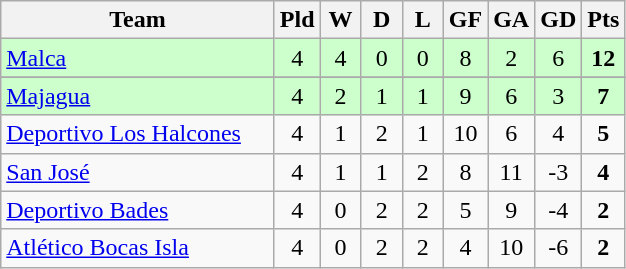<table class="wikitable" style="text-align: center">
<tr>
<th width="175">Team</th>
<th width="20">Pld</th>
<th width="20">W</th>
<th width="20">D</th>
<th width="20">L</th>
<th width="20">GF</th>
<th width="20">GA</th>
<th width="20">GD</th>
<th width="20">Pts</th>
</tr>
<tr bgcolor=#CCFFCC>
<td align=left><a href='#'>Malca</a></td>
<td>4</td>
<td>4</td>
<td>0</td>
<td>0</td>
<td>8</td>
<td>2</td>
<td>6</td>
<td><strong>12</strong></td>
</tr>
<tr>
</tr>
<tr bgcolor=#CCFFCC>
<td align=left><a href='#'>Majagua</a></td>
<td>4</td>
<td>2</td>
<td>1</td>
<td>1</td>
<td>9</td>
<td>6</td>
<td>3</td>
<td><strong>7</strong></td>
</tr>
<tr>
<td align=left><a href='#'>Deportivo Los Halcones</a></td>
<td>4</td>
<td>1</td>
<td>2</td>
<td>1</td>
<td>10</td>
<td>6</td>
<td>4</td>
<td><strong>5</strong></td>
</tr>
<tr>
<td align=left><a href='#'>San José</a></td>
<td>4</td>
<td>1</td>
<td>1</td>
<td>2</td>
<td>8</td>
<td>11</td>
<td>-3</td>
<td><strong>4</strong></td>
</tr>
<tr>
<td align=left><a href='#'>Deportivo Bades</a></td>
<td>4</td>
<td>0</td>
<td>2</td>
<td>2</td>
<td>5</td>
<td>9</td>
<td>-4</td>
<td><strong>2</strong></td>
</tr>
<tr>
<td align=left><a href='#'>Atlético Bocas Isla</a></td>
<td>4</td>
<td>0</td>
<td>2</td>
<td>2</td>
<td>4</td>
<td>10</td>
<td>-6</td>
<td><strong>2</strong></td>
</tr>
</table>
